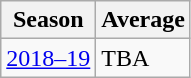<table class="wikitable">
<tr>
<th>Season</th>
<th>Average</th>
</tr>
<tr>
<td><a href='#'>2018–19</a></td>
<td>TBA</td>
</tr>
</table>
